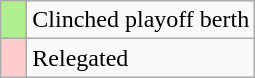<table class="wikitable">
<tr>
<td width=10px  bgcolor=B0EE90></td>
<td>Clinched playoff berth</td>
</tr>
<tr>
<td width=10px  bgcolor=FFCCCC></td>
<td>Relegated</td>
</tr>
</table>
